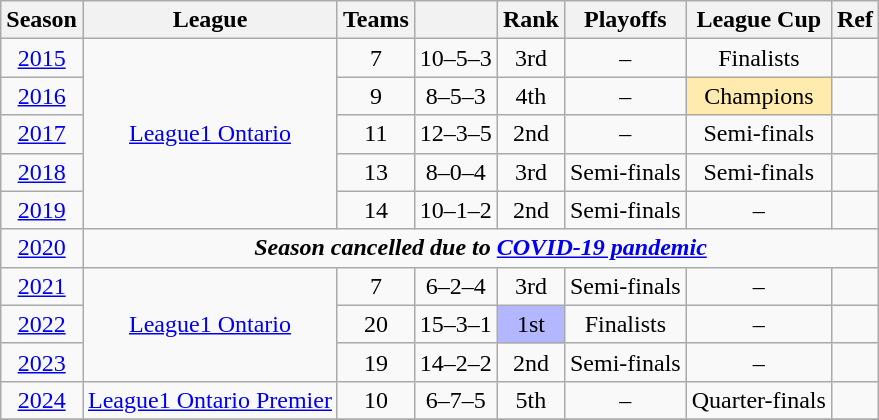<table class="wikitable" style="text-align: center;">
<tr>
<th>Season</th>
<th>League</th>
<th>Teams</th>
<th></th>
<th>Rank</th>
<th>Playoffs</th>
<th>League Cup</th>
<th>Ref</th>
</tr>
<tr>
<td><a href='#'>2015</a></td>
<td rowspan="5"><a href='#'>League1 Ontario</a></td>
<td>7</td>
<td>10–5–3</td>
<td>3rd</td>
<td>–</td>
<td>Finalists</td>
<td></td>
</tr>
<tr>
<td><a href='#'>2016</a></td>
<td>9</td>
<td>8–5–3</td>
<td>4th</td>
<td>–</td>
<td bgcolor="FFEBAD">Champions</td>
<td></td>
</tr>
<tr>
<td><a href='#'>2017</a></td>
<td>11</td>
<td>12–3–5</td>
<td>2nd</td>
<td>–</td>
<td>Semi-finals</td>
<td></td>
</tr>
<tr>
<td><a href='#'>2018</a></td>
<td>13</td>
<td>8–0–4</td>
<td>3rd</td>
<td>Semi-finals</td>
<td>Semi-finals</td>
<td></td>
</tr>
<tr>
<td><a href='#'>2019</a></td>
<td>14</td>
<td>10–1–2</td>
<td>2nd</td>
<td>Semi-finals</td>
<td>–</td>
<td></td>
</tr>
<tr>
<td><a href='#'>2020</a></td>
<td colspan="7"><strong><em>Season cancelled due to <a href='#'>COVID-19 pandemic</a></em></strong></td>
</tr>
<tr>
<td><a href='#'>2021</a></td>
<td rowspan="3"><a href='#'>League1 Ontario</a></td>
<td>7</td>
<td>6–2–4</td>
<td>3rd</td>
<td>Semi-finals</td>
<td>–</td>
<td></td>
</tr>
<tr>
<td><a href='#'>2022</a></td>
<td>20</td>
<td>15–3–1</td>
<td bgcolor="B3B7FF">1st</td>
<td>Finalists</td>
<td>–</td>
<td></td>
</tr>
<tr>
<td><a href='#'>2023</a></td>
<td>19</td>
<td>14–2–2</td>
<td>2nd</td>
<td>Semi-finals</td>
<td>–</td>
<td></td>
</tr>
<tr>
<td><a href='#'>2024</a></td>
<td><a href='#'>League1 Ontario Premier</a></td>
<td>10</td>
<td>6–7–5</td>
<td>5th</td>
<td>–</td>
<td>Quarter-finals</td>
<td></td>
</tr>
<tr>
</tr>
</table>
